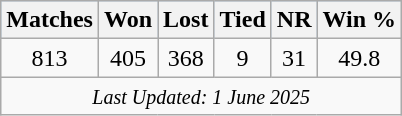<table class="wikitable plainrowheaders sortable"  style="text-align:center;">
<tr style="background:#9cf;">
<th scope="col">Matches</th>
<th scope="col">Won</th>
<th scope="col">Lost</th>
<th scope="col">Tied</th>
<th scope="col">NR</th>
<th scope="col">Win %</th>
</tr>
<tr>
<td>813</td>
<td>405</td>
<td>368</td>
<td>9</td>
<td>31</td>
<td>49.8</td>
</tr>
<tr>
<td colspan=6><small><em>Last Updated: 1 June 2025  </em></small></td>
</tr>
</table>
